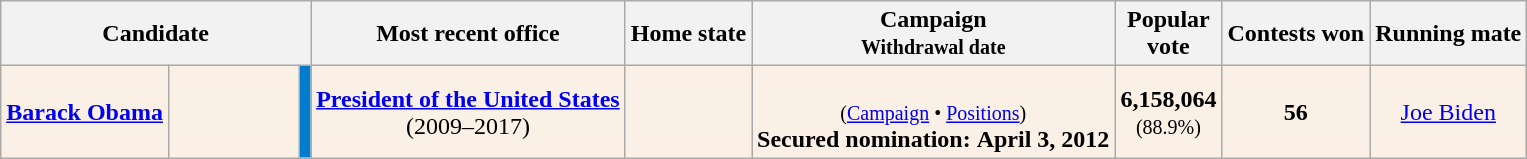<table class="wikitable sortable" style="text-align:center;">
<tr>
<th colspan="3">Candidate</th>
<th class="unsortable">Most recent office</th>
<th>Home state</th>
<th data-sort-type="date">Campaign<br><small>Withdrawal date</small></th>
<th>Popular<br>vote</th>
<th>Contests won</th>
<th>Running mate</th>
</tr>
<tr style="background:linen;">
<th data-sort-="" scope="row" style="background:linen;"><a href='#'>Barack Obama</a></th>
<td style="min-width:80px;"></td>
<td style="background:#017dcf;"></td>
<td><strong><a href='#'>President of the United States</a></strong><br>(2009–2017)</td>
<td></td>
<td data-sort-value="0"><br><small>(<a href='#'>Campaign</a> • <a href='#'>Positions</a>)<br></small><strong>Secured nomination:</strong>  <strong>April 3, 2012</strong></td>
<td data-sort-value="14,015,993"><strong>6,158,064</strong><br><small>(88.9%)</small></td>
<td data-sort-value="44"><strong>56</strong><br></td>
<td><a href='#'>Joe Biden</a></td>
</tr>
</table>
